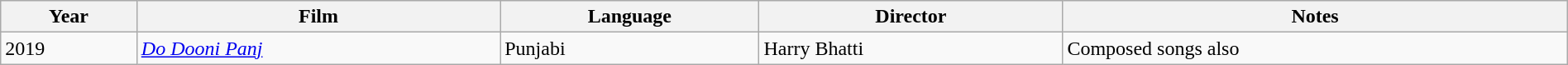<table class="wikitable sortable" style="text align-center;" width="100%">
<tr>
<th scope="col">Year</th>
<th scope="col">Film</th>
<th scope="col">Language</th>
<th scope="col">Director</th>
<th scope="col">Notes</th>
</tr>
<tr>
<td>2019</td>
<td><em><a href='#'>Do Dooni Panj</a></em></td>
<td>Punjabi</td>
<td>Harry Bhatti</td>
<td>Composed songs also</td>
</tr>
</table>
